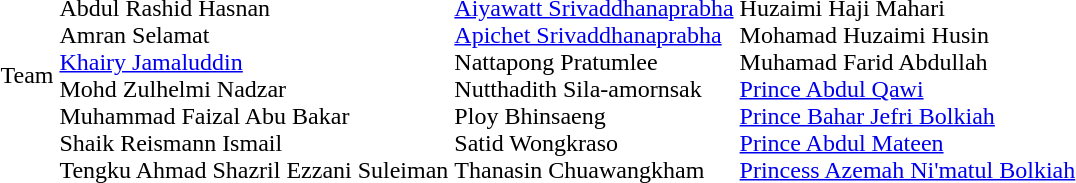<table>
<tr>
<td>Team</td>
<td nowrap=true><br>Abdul Rashid Hasnan<br>Amran Selamat<br><a href='#'>Khairy Jamaluddin</a><br>Mohd Zulhelmi Nadzar<br>Muhammad Faizal Abu Bakar<br>Shaik Reismann Ismail<br>Tengku Ahmad Shazril Ezzani Suleiman</td>
<td nowrap=true valign=top><br><a href='#'>Aiyawatt Srivaddhanaprabha</a><br><a href='#'>Apichet Srivaddhanaprabha</a><br>Nattapong Pratumlee<br>Nutthadith Sila-amornsak<br>Ploy Bhinsaeng<br>Satid Wongkraso<br>Thanasin Chuawangkham</td>
<td nowrap=true valign=top><br>Huzaimi Haji Mahari<br>Mohamad Huzaimi Husin<br>Muhamad Farid Abdullah<br><a href='#'>Prince Abdul Qawi</a><br><a href='#'>Prince Bahar Jefri Bolkiah</a><br><a href='#'>Prince Abdul Mateen</a><br><a href='#'>Princess Azemah Ni'matul Bolkiah</a></td>
</tr>
</table>
